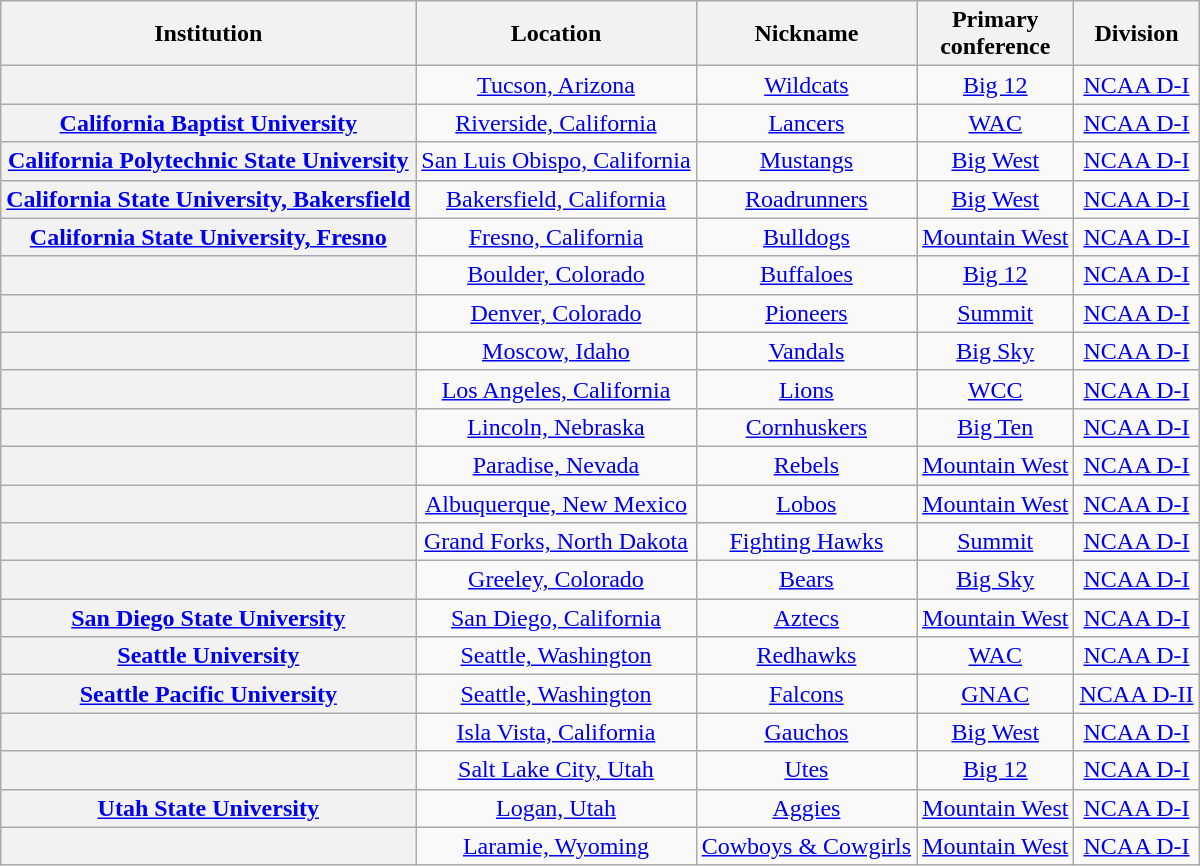<table class="wikitable sortable" style="text-align:center">
<tr>
<th>Institution</th>
<th>Location</th>
<th>Nickname</th>
<th>Primary<br>conference</th>
<th>Division</th>
</tr>
<tr>
<th></th>
<td><a href='#'>Tucson, Arizona</a></td>
<td><a href='#'>Wildcats</a></td>
<td><a href='#'>Big 12</a></td>
<td><a href='#'>NCAA D-I</a></td>
</tr>
<tr>
<th><a href='#'>California Baptist University</a></th>
<td><a href='#'>Riverside, California</a></td>
<td><a href='#'>Lancers</a></td>
<td><a href='#'>WAC</a></td>
<td><a href='#'>NCAA D-I</a></td>
</tr>
<tr>
<th><a href='#'>California Polytechnic State University</a></th>
<td><a href='#'>San Luis Obispo, California</a></td>
<td><a href='#'>Mustangs</a></td>
<td><a href='#'>Big West</a></td>
<td><a href='#'>NCAA D-I</a></td>
</tr>
<tr>
<th><a href='#'>California State University, Bakersfield</a></th>
<td><a href='#'>Bakersfield, California</a></td>
<td><a href='#'>Roadrunners</a></td>
<td><a href='#'>Big West</a></td>
<td><a href='#'>NCAA D-I</a></td>
</tr>
<tr>
<th><a href='#'>California State University, Fresno</a></th>
<td><a href='#'>Fresno, California</a></td>
<td><a href='#'>Bulldogs</a></td>
<td><a href='#'>Mountain West</a><br></td>
<td><a href='#'>NCAA D-I</a></td>
</tr>
<tr>
<th></th>
<td><a href='#'>Boulder, Colorado</a></td>
<td><a href='#'>Buffaloes</a></td>
<td><a href='#'>Big 12</a></td>
<td><a href='#'>NCAA D-I</a></td>
</tr>
<tr>
<th></th>
<td><a href='#'>Denver, Colorado</a></td>
<td><a href='#'>Pioneers</a></td>
<td><a href='#'>Summit</a></td>
<td><a href='#'>NCAA D-I</a></td>
</tr>
<tr>
<th></th>
<td><a href='#'>Moscow, Idaho</a></td>
<td><a href='#'>Vandals</a></td>
<td><a href='#'>Big Sky</a></td>
<td><a href='#'>NCAA D-I</a></td>
</tr>
<tr>
<th></th>
<td><a href='#'>Los Angeles, California</a></td>
<td><a href='#'>Lions</a></td>
<td><a href='#'>WCC</a></td>
<td><a href='#'>NCAA D-I</a></td>
</tr>
<tr>
<th></th>
<td><a href='#'>Lincoln, Nebraska</a></td>
<td><a href='#'>Cornhuskers</a></td>
<td><a href='#'>Big Ten</a></td>
<td><a href='#'>NCAA D-I</a></td>
</tr>
<tr>
<th></th>
<td><a href='#'>Paradise, Nevada</a></td>
<td><a href='#'>Rebels</a></td>
<td><a href='#'>Mountain West</a></td>
<td><a href='#'>NCAA D-I</a></td>
</tr>
<tr>
<th></th>
<td><a href='#'>Albuquerque, New Mexico</a></td>
<td><a href='#'>Lobos</a></td>
<td><a href='#'>Mountain West</a></td>
<td><a href='#'>NCAA D-I</a></td>
</tr>
<tr>
<th></th>
<td><a href='#'>Grand Forks, North Dakota</a></td>
<td><a href='#'>Fighting Hawks</a></td>
<td><a href='#'>Summit</a></td>
<td><a href='#'>NCAA D-I</a></td>
</tr>
<tr>
<th></th>
<td><a href='#'>Greeley, Colorado</a></td>
<td><a href='#'>Bears</a></td>
<td><a href='#'>Big Sky</a></td>
<td><a href='#'>NCAA D-I</a></td>
</tr>
<tr>
<th><a href='#'>San Diego State University</a></th>
<td><a href='#'>San Diego, California</a></td>
<td><a href='#'>Aztecs</a></td>
<td><a href='#'>Mountain West</a><br></td>
<td><a href='#'>NCAA D-I</a></td>
</tr>
<tr>
<th><a href='#'>Seattle University</a></th>
<td><a href='#'>Seattle, Washington</a></td>
<td><a href='#'>Redhawks</a></td>
<td><a href='#'>WAC</a><br></td>
<td><a href='#'>NCAA D-I</a></td>
</tr>
<tr>
<th><a href='#'>Seattle Pacific University</a></th>
<td><a href='#'>Seattle, Washington</a></td>
<td><a href='#'>Falcons</a></td>
<td><a href='#'>GNAC</a></td>
<td><a href='#'>NCAA D-II</a></td>
</tr>
<tr>
<th></th>
<td><a href='#'>Isla Vista, California</a></td>
<td><a href='#'>Gauchos</a></td>
<td><a href='#'>Big West</a></td>
<td><a href='#'>NCAA D-I</a></td>
</tr>
<tr>
<th></th>
<td><a href='#'>Salt Lake City, Utah</a></td>
<td><a href='#'>Utes</a></td>
<td><a href='#'>Big 12</a></td>
<td><a href='#'>NCAA D-I</a></td>
</tr>
<tr>
<th><a href='#'>Utah State University</a></th>
<td><a href='#'>Logan, Utah</a></td>
<td><a href='#'>Aggies</a></td>
<td><a href='#'>Mountain West</a><br></td>
<td><a href='#'>NCAA D-I</a></td>
</tr>
<tr>
<th></th>
<td><a href='#'>Laramie, Wyoming</a></td>
<td><a href='#'>Cowboys & Cowgirls</a></td>
<td><a href='#'>Mountain West</a></td>
<td><a href='#'>NCAA D-I</a></td>
</tr>
</table>
